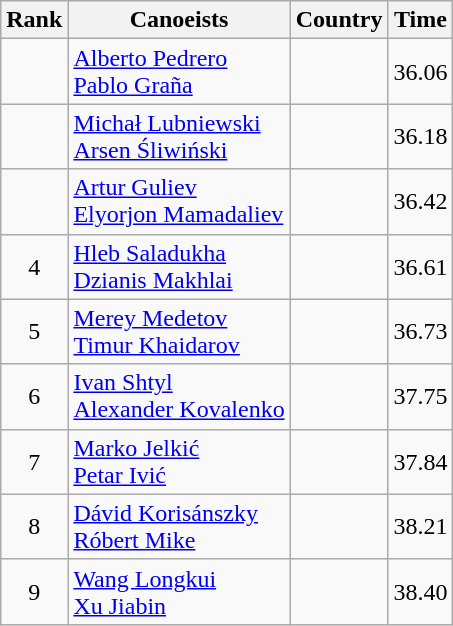<table class="wikitable" style="text-align:center">
<tr>
<th>Rank</th>
<th>Canoeists</th>
<th>Country</th>
<th>Time</th>
</tr>
<tr>
<td></td>
<td align="left"><a href='#'>Alberto Pedrero</a><br><a href='#'>Pablo Graña</a></td>
<td align="left"></td>
<td>36.06</td>
</tr>
<tr>
<td></td>
<td align="left"><a href='#'>Michał Lubniewski</a><br><a href='#'>Arsen Śliwiński</a></td>
<td align="left"></td>
<td>36.18</td>
</tr>
<tr>
<td></td>
<td align="left"><a href='#'>Artur Guliev</a><br><a href='#'>Elyorjon Mamadaliev</a></td>
<td align="left"></td>
<td>36.42</td>
</tr>
<tr>
<td>4</td>
<td align="left"><a href='#'>Hleb Saladukha</a><br><a href='#'>Dzianis Makhlai</a></td>
<td align="left"></td>
<td>36.61</td>
</tr>
<tr>
<td>5</td>
<td align="left"><a href='#'>Merey Medetov</a><br><a href='#'>Timur Khaidarov</a></td>
<td align="left"></td>
<td>36.73</td>
</tr>
<tr>
<td>6</td>
<td align="left"><a href='#'>Ivan Shtyl</a><br><a href='#'>Alexander Kovalenko</a></td>
<td align="left"></td>
<td>37.75</td>
</tr>
<tr>
<td>7</td>
<td align="left"><a href='#'>Marko Jelkić</a><br><a href='#'>Petar Ivić</a></td>
<td align="left"></td>
<td>37.84</td>
</tr>
<tr>
<td>8</td>
<td align="left"><a href='#'>Dávid Korisánszky</a><br><a href='#'>Róbert Mike</a></td>
<td align="left"></td>
<td>38.21</td>
</tr>
<tr>
<td>9</td>
<td align="left"><a href='#'>Wang Longkui</a><br><a href='#'>Xu Jiabin</a></td>
<td align="left"></td>
<td>38.40</td>
</tr>
</table>
